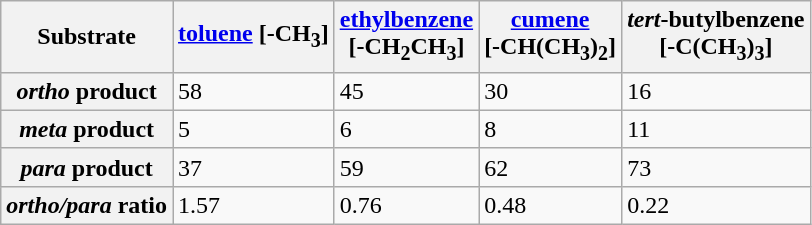<table class="wikitable">
<tr>
<th>Substrate</th>
<th><a href='#'>toluene</a> [-CH<sub>3</sub>]</th>
<th><a href='#'>ethylbenzene</a><br>[-CH<sub>2</sub>CH<sub>3</sub>]</th>
<th><a href='#'>cumene</a><br>[-CH(CH<sub>3</sub>)<sub>2</sub>]</th>
<th><em>tert</em>-butylbenzene<br>[-C(CH<sub>3</sub>)<sub>3</sub>]</th>
</tr>
<tr>
<th><em>ortho</em> product</th>
<td>58</td>
<td>45</td>
<td>30</td>
<td>16</td>
</tr>
<tr>
<th><em>meta</em> product</th>
<td>5</td>
<td>6</td>
<td>8</td>
<td>11</td>
</tr>
<tr>
<th><em>para</em> product</th>
<td>37</td>
<td>59</td>
<td>62</td>
<td>73</td>
</tr>
<tr>
<th><em>ortho/para</em> ratio</th>
<td>1.57</td>
<td>0.76</td>
<td>0.48</td>
<td>0.22</td>
</tr>
</table>
